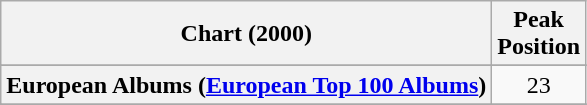<table class="wikitable sortable plainrowheaders" style="text-align:center">
<tr>
<th scope="col">Chart (2000)</th>
<th scope="col">Peak<br>Position</th>
</tr>
<tr>
</tr>
<tr>
<th scope="row">European Albums (<a href='#'>European Top 100 Albums</a>)</th>
<td>23</td>
</tr>
<tr>
</tr>
<tr>
</tr>
<tr>
</tr>
<tr>
</tr>
<tr>
</tr>
<tr>
</tr>
<tr>
</tr>
</table>
